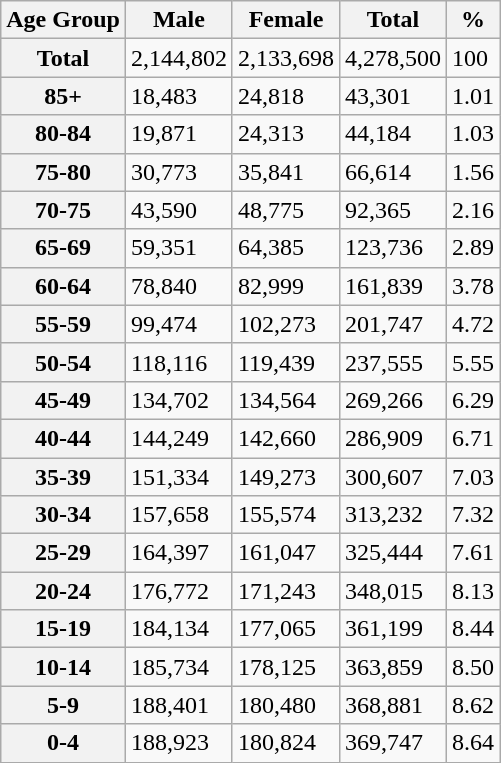<table class="wikitable sortable style="text-align: right;">
<tr>
<th>Age Group</th>
<th>Male</th>
<th>Female</th>
<th>Total</th>
<th>%</th>
</tr>
<tr>
<th>Total</th>
<td>2,144,802</td>
<td>2,133,698</td>
<td>4,278,500</td>
<td>100</td>
</tr>
<tr>
<th>85+</th>
<td>18,483</td>
<td>24,818</td>
<td>43,301</td>
<td>1.01</td>
</tr>
<tr>
<th>80-84</th>
<td>19,871</td>
<td>24,313</td>
<td>44,184</td>
<td>1.03</td>
</tr>
<tr>
<th>75-80</th>
<td>30,773</td>
<td>35,841</td>
<td>66,614</td>
<td>1.56</td>
</tr>
<tr>
<th>70-75</th>
<td>43,590</td>
<td>48,775</td>
<td>92,365</td>
<td>2.16</td>
</tr>
<tr>
<th>65-69</th>
<td>59,351</td>
<td>64,385</td>
<td>123,736</td>
<td>2.89</td>
</tr>
<tr>
<th>60-64</th>
<td>78,840</td>
<td>82,999</td>
<td>161,839</td>
<td>3.78</td>
</tr>
<tr>
<th>55-59</th>
<td>99,474</td>
<td>102,273</td>
<td>201,747</td>
<td>4.72</td>
</tr>
<tr>
<th>50-54</th>
<td>118,116</td>
<td>119,439</td>
<td>237,555</td>
<td>5.55</td>
</tr>
<tr>
<th>45-49</th>
<td>134,702</td>
<td>134,564</td>
<td>269,266</td>
<td>6.29</td>
</tr>
<tr>
<th>40-44</th>
<td>144,249</td>
<td>142,660</td>
<td>286,909</td>
<td>6.71</td>
</tr>
<tr>
<th>35-39</th>
<td>151,334</td>
<td>149,273</td>
<td>300,607</td>
<td>7.03</td>
</tr>
<tr>
<th>30-34</th>
<td>157,658</td>
<td>155,574</td>
<td>313,232</td>
<td>7.32</td>
</tr>
<tr>
<th>25-29</th>
<td>164,397</td>
<td>161,047</td>
<td>325,444</td>
<td>7.61</td>
</tr>
<tr>
<th>20-24</th>
<td>176,772</td>
<td>171,243</td>
<td>348,015</td>
<td>8.13</td>
</tr>
<tr>
<th>15-19</th>
<td>184,134</td>
<td>177,065</td>
<td>361,199</td>
<td>8.44</td>
</tr>
<tr>
<th>10-14</th>
<td>185,734</td>
<td>178,125</td>
<td>363,859</td>
<td>8.50</td>
</tr>
<tr>
<th>5-9</th>
<td>188,401</td>
<td>180,480</td>
<td>368,881</td>
<td>8.62</td>
</tr>
<tr>
<th>0-4</th>
<td>188,923</td>
<td>180,824</td>
<td>369,747</td>
<td>8.64</td>
</tr>
</table>
